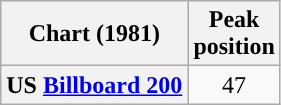<table class="wikitable sortable plainrowheaders">
<tr>
<th>Chart (1981)</th>
<th>Peak<br>position</th>
</tr>
<tr>
<th scope="row">US <a href='#'>Billboard 200</a></th>
<td align="center">47</td>
</tr>
</table>
